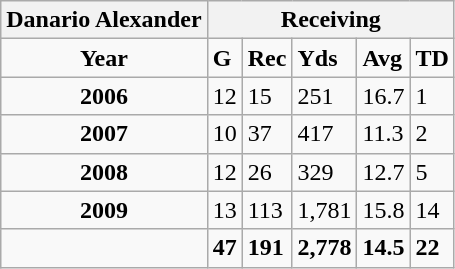<table class="wikitable">
<tr style="text-align:center;">
<th style="font-weight:bold;">Danario Alexander</th>
<th colspan="5">Receiving</th>
</tr>
<tr style="font-weight:bold;">
<td style="text-align:center;">Year</td>
<td>G</td>
<td>Rec</td>
<td>Yds</td>
<td>Avg</td>
<td>TD</td>
</tr>
<tr>
<td style="text-align:center; font-weight:bold;">2006</td>
<td>12</td>
<td>15</td>
<td>251</td>
<td>16.7</td>
<td>1</td>
</tr>
<tr>
<td style="text-align:center; font-weight:bold;">2007</td>
<td>10</td>
<td>37</td>
<td>417</td>
<td>11.3</td>
<td>2</td>
</tr>
<tr>
<td style="text-align:center; font-weight:bold;">2008</td>
<td>12</td>
<td>26</td>
<td>329</td>
<td>12.7</td>
<td>5</td>
</tr>
<tr>
<td style="text-align:center; font-weight:bold;">2009</td>
<td>13</td>
<td>113</td>
<td>1,781</td>
<td>15.8</td>
<td>14</td>
</tr>
<tr style="font-weight:bold;">
<td style="text-align:center; font-weight:normal;"></td>
<td>47</td>
<td>191</td>
<td>2,778</td>
<td>14.5</td>
<td>22</td>
</tr>
</table>
